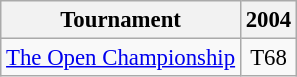<table class="wikitable" style="font-size:95%;text-align:center;">
<tr>
<th>Tournament</th>
<th>2004</th>
</tr>
<tr>
<td align=left><a href='#'>The Open Championship</a></td>
<td>T68</td>
</tr>
</table>
